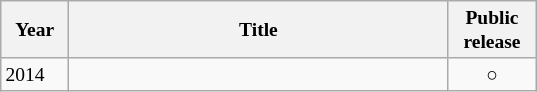<table class="wikitable" style=font-size:small>
<tr>
<th style="width:3em">Year</th>
<th style="width:19em">Title</th>
<th style="width:4em">Public release</th>
</tr>
<tr>
<td>2014</td>
<td><br></td>
<td style="text-align:center;">○</td>
</tr>
</table>
